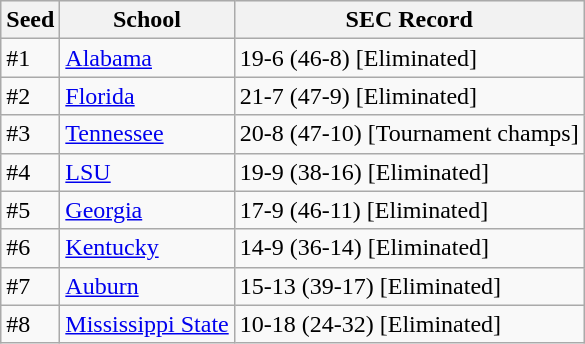<table class="wikitable">
<tr style="background:#efefef;">
<th>Seed</th>
<th>School</th>
<th>SEC Record</th>
</tr>
<tr>
<td>#1</td>
<td><a href='#'>Alabama</a></td>
<td>19-6 (46-8) [Eliminated]</td>
</tr>
<tr>
<td>#2</td>
<td><a href='#'>Florida</a></td>
<td>21-7 (47-9) [Eliminated]</td>
</tr>
<tr>
<td>#3</td>
<td><a href='#'>Tennessee</a></td>
<td>20-8 (47-10) [Tournament champs]</td>
</tr>
<tr>
<td>#4</td>
<td><a href='#'>LSU</a></td>
<td>19-9 (38-16) [Eliminated]</td>
</tr>
<tr>
<td>#5</td>
<td><a href='#'>Georgia</a></td>
<td>17-9 (46-11) [Eliminated]</td>
</tr>
<tr>
<td>#6</td>
<td><a href='#'>Kentucky</a></td>
<td>14-9 (36-14) [Eliminated]</td>
</tr>
<tr>
<td>#7</td>
<td><a href='#'>Auburn</a></td>
<td>15-13 (39-17) [Eliminated]</td>
</tr>
<tr>
<td>#8</td>
<td><a href='#'>Mississippi State</a></td>
<td>10-18 (24-32) [Eliminated]</td>
</tr>
</table>
